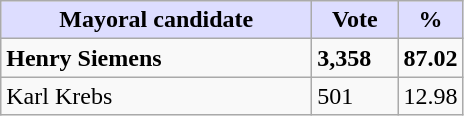<table class="wikitable">
<tr>
<th style="background:#ddf;" width="200px">Mayoral candidate</th>
<th style="background:#ddf;" width="50px">Vote</th>
<th style="background:#ddf;" width="30px">%</th>
</tr>
<tr>
<td><strong>Henry Siemens</strong></td>
<td><strong>3,358</strong></td>
<td><strong>87.02</strong></td>
</tr>
<tr>
<td>Karl Krebs</td>
<td>501</td>
<td>12.98</td>
</tr>
</table>
